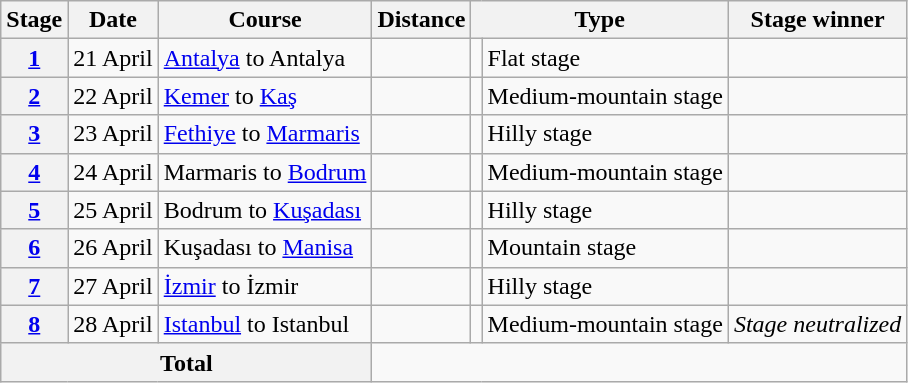<table class="wikitable">
<tr>
<th scope="col">Stage</th>
<th scope="col">Date</th>
<th scope="col">Course</th>
<th scope="col">Distance</th>
<th scope="col" colspan="2">Type</th>
<th scope="col">Stage winner</th>
</tr>
<tr>
<th scope="row" style="text-align:center;"><a href='#'>1</a></th>
<td style="text-align:center;">21 April</td>
<td><a href='#'>Antalya</a> to Antalya</td>
<td style="text-align:center;"></td>
<td></td>
<td>Flat stage</td>
<td></td>
</tr>
<tr>
<th scope="row" style="text-align:center;"><a href='#'>2</a></th>
<td style="text-align:center;">22 April</td>
<td><a href='#'>Kemer</a> to <a href='#'>Kaş</a></td>
<td style="text-align:center;"></td>
<td></td>
<td>Medium-mountain stage</td>
<td></td>
</tr>
<tr>
<th scope="row" style="text-align:center;"><a href='#'>3</a></th>
<td style="text-align:center;">23 April</td>
<td><a href='#'>Fethiye</a> to <a href='#'>Marmaris</a></td>
<td style="text-align:center;"></td>
<td></td>
<td>Hilly stage</td>
<td></td>
</tr>
<tr>
<th scope="row" style="text-align:center;"><a href='#'>4</a></th>
<td style="text-align:center;">24 April</td>
<td>Marmaris to <a href='#'>Bodrum</a></td>
<td style="text-align:center;"></td>
<td></td>
<td>Medium-mountain stage</td>
<td></td>
</tr>
<tr>
<th scope="row" style="text-align:center;"><a href='#'>5</a></th>
<td style="text-align:center;">25 April</td>
<td>Bodrum to <a href='#'>Kuşadası</a></td>
<td style="text-align:center;"></td>
<td></td>
<td>Hilly stage</td>
<td></td>
</tr>
<tr>
<th scope="row" style="text-align:center;"><a href='#'>6</a></th>
<td style="text-align:center;">26 April</td>
<td>Kuşadası to <a href='#'>Manisa</a></td>
<td style="text-align:center;"></td>
<td></td>
<td>Mountain stage</td>
<td></td>
</tr>
<tr>
<th scope="row" style="text-align:center;"><a href='#'>7</a></th>
<td style="text-align:center;">27 April</td>
<td><a href='#'>İzmir</a> to İzmir</td>
<td style="text-align:center;"></td>
<td></td>
<td>Hilly stage</td>
<td></td>
</tr>
<tr>
<th scope="row" style="text-align:center;"><a href='#'>8</a></th>
<td style="text-align:center;">28 April</td>
<td><a href='#'>Istanbul</a> to Istanbul</td>
<td style="text-align:center;"></td>
<td></td>
<td>Medium-mountain stage</td>
<td><em>Stage neutralized</em></td>
</tr>
<tr>
<th colspan="3">Total</th>
<td colspan="5" align="center"></td>
</tr>
</table>
